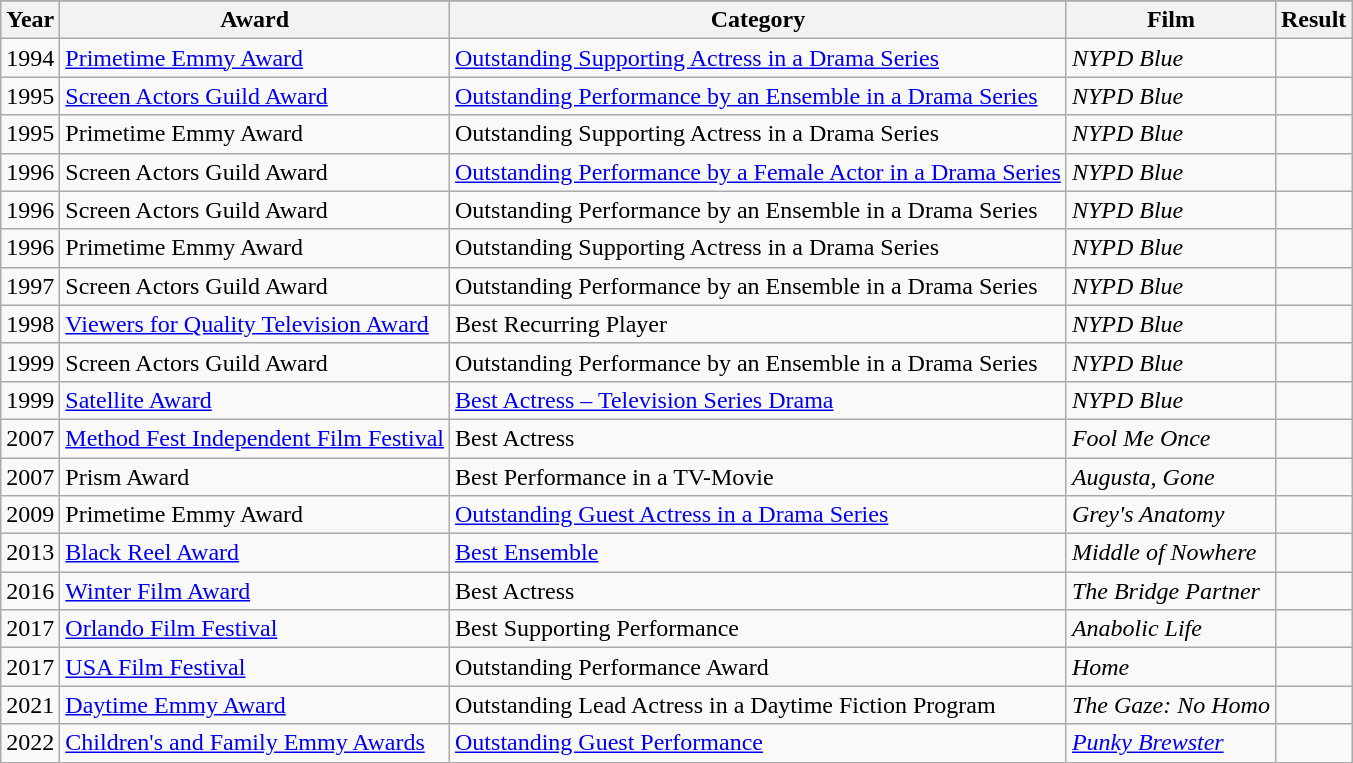<table class="wikitable">
<tr>
</tr>
<tr>
<th>Year</th>
<th>Award</th>
<th>Category</th>
<th>Film</th>
<th>Result</th>
</tr>
<tr>
<td>1994</td>
<td><a href='#'>Primetime Emmy Award</a></td>
<td><a href='#'>Outstanding Supporting Actress in a Drama Series</a></td>
<td><em>NYPD Blue</em></td>
<td></td>
</tr>
<tr>
<td>1995</td>
<td><a href='#'>Screen Actors Guild Award</a></td>
<td><a href='#'>Outstanding Performance by an Ensemble in a Drama Series</a></td>
<td><em>NYPD Blue</em></td>
<td></td>
</tr>
<tr>
<td>1995</td>
<td>Primetime Emmy Award</td>
<td>Outstanding Supporting Actress in a Drama Series</td>
<td><em>NYPD Blue</em></td>
<td></td>
</tr>
<tr>
<td>1996</td>
<td>Screen Actors Guild Award</td>
<td><a href='#'>Outstanding Performance by a Female Actor in a Drama Series</a></td>
<td><em>NYPD Blue</em></td>
<td></td>
</tr>
<tr>
<td>1996</td>
<td>Screen Actors Guild Award</td>
<td>Outstanding Performance by an Ensemble in a Drama Series</td>
<td><em>NYPD Blue</em></td>
<td></td>
</tr>
<tr>
<td>1996</td>
<td>Primetime Emmy Award</td>
<td>Outstanding Supporting Actress in a Drama Series</td>
<td><em>NYPD Blue</em></td>
<td></td>
</tr>
<tr>
<td>1997</td>
<td>Screen Actors Guild Award</td>
<td>Outstanding Performance by an Ensemble in a Drama Series</td>
<td><em>NYPD Blue</em></td>
<td></td>
</tr>
<tr>
<td>1998</td>
<td><a href='#'>Viewers for Quality Television Award</a></td>
<td>Best Recurring Player</td>
<td><em>NYPD Blue</em></td>
<td></td>
</tr>
<tr>
<td>1999</td>
<td>Screen Actors Guild Award</td>
<td>Outstanding Performance by an Ensemble in a Drama Series</td>
<td><em>NYPD Blue</em></td>
<td></td>
</tr>
<tr>
<td>1999</td>
<td><a href='#'>Satellite Award</a></td>
<td><a href='#'>Best Actress – Television Series Drama</a></td>
<td><em>NYPD Blue</em></td>
<td></td>
</tr>
<tr>
<td>2007</td>
<td><a href='#'>Method Fest Independent Film Festival</a></td>
<td>Best Actress</td>
<td><em>Fool Me Once</em></td>
<td></td>
</tr>
<tr>
<td>2007</td>
<td>Prism Award</td>
<td>Best Performance in a TV-Movie</td>
<td><em>Augusta, Gone</em></td>
<td></td>
</tr>
<tr>
<td>2009</td>
<td>Primetime Emmy Award</td>
<td><a href='#'>Outstanding Guest Actress in a Drama Series</a></td>
<td><em>Grey's Anatomy</em></td>
<td></td>
</tr>
<tr>
<td>2013</td>
<td><a href='#'>Black Reel Award</a></td>
<td><a href='#'>Best Ensemble</a></td>
<td><em>Middle of Nowhere</em></td>
<td></td>
</tr>
<tr>
<td>2016</td>
<td><a href='#'>Winter Film Award</a></td>
<td>Best Actress</td>
<td><em>The Bridge Partner</em></td>
<td></td>
</tr>
<tr>
<td>2017</td>
<td><a href='#'>Orlando Film Festival</a></td>
<td>Best Supporting Performance</td>
<td><em>Anabolic Life</em></td>
<td></td>
</tr>
<tr>
<td>2017</td>
<td><a href='#'>USA Film Festival</a></td>
<td>Outstanding Performance Award</td>
<td><em>Home</em></td>
<td></td>
</tr>
<tr>
<td>2021</td>
<td><a href='#'>Daytime Emmy Award</a></td>
<td>Outstanding Lead Actress in a Daytime Fiction Program</td>
<td><em>The Gaze: No Homo</em></td>
<td></td>
</tr>
<tr>
<td>2022</td>
<td><a href='#'>Children's and Family Emmy Awards</a></td>
<td><a href='#'>Outstanding Guest Performance</a></td>
<td><em><a href='#'>Punky Brewster</a></em></td>
<td></td>
</tr>
</table>
